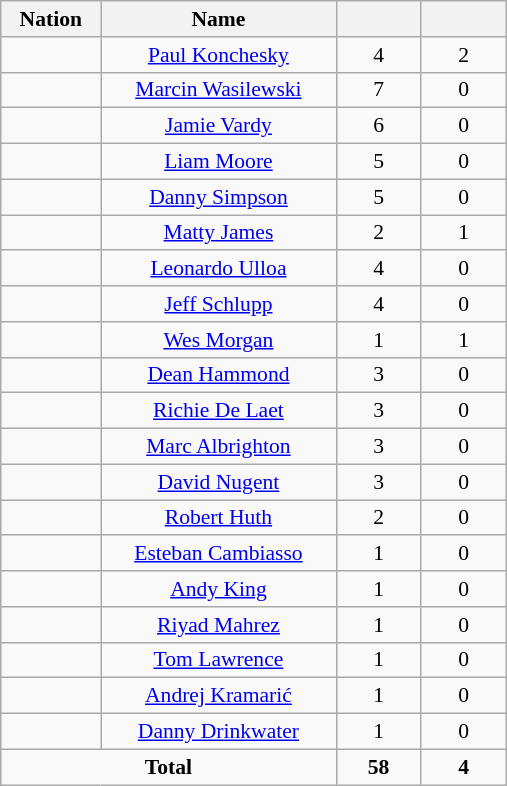<table class="wikitable" style="font-size: 90%; text-align: center">
<tr>
<th width=60>Nation</th>
<th width=150>Name</th>
<th width=50></th>
<th width=50></th>
</tr>
<tr>
<td></td>
<td><a href='#'>Paul Konchesky</a></td>
<td>4</td>
<td>2</td>
</tr>
<tr>
<td></td>
<td><a href='#'>Marcin Wasilewski</a></td>
<td>7</td>
<td>0</td>
</tr>
<tr>
<td></td>
<td><a href='#'>Jamie Vardy</a></td>
<td>6</td>
<td>0</td>
</tr>
<tr>
<td></td>
<td><a href='#'>Liam Moore</a></td>
<td>5</td>
<td>0</td>
</tr>
<tr>
<td></td>
<td><a href='#'>Danny Simpson</a></td>
<td>5</td>
<td>0</td>
</tr>
<tr>
<td></td>
<td><a href='#'>Matty James</a></td>
<td>2</td>
<td>1</td>
</tr>
<tr>
<td></td>
<td><a href='#'>Leonardo Ulloa</a></td>
<td>4</td>
<td>0</td>
</tr>
<tr>
<td></td>
<td><a href='#'>Jeff Schlupp</a></td>
<td>4</td>
<td>0</td>
</tr>
<tr>
<td></td>
<td><a href='#'>Wes Morgan</a></td>
<td>1</td>
<td>1</td>
</tr>
<tr>
<td></td>
<td><a href='#'>Dean Hammond</a></td>
<td>3</td>
<td>0</td>
</tr>
<tr>
<td></td>
<td><a href='#'>Richie De Laet</a></td>
<td>3</td>
<td>0</td>
</tr>
<tr>
<td></td>
<td><a href='#'>Marc Albrighton</a></td>
<td>3</td>
<td>0</td>
</tr>
<tr>
<td></td>
<td><a href='#'>David Nugent</a></td>
<td>3</td>
<td>0</td>
</tr>
<tr>
<td></td>
<td><a href='#'>Robert Huth</a></td>
<td>2</td>
<td>0</td>
</tr>
<tr>
<td></td>
<td><a href='#'>Esteban Cambiasso</a></td>
<td>1</td>
<td>0</td>
</tr>
<tr>
<td></td>
<td><a href='#'>Andy King</a></td>
<td>1</td>
<td>0</td>
</tr>
<tr>
<td></td>
<td><a href='#'>Riyad Mahrez</a></td>
<td>1</td>
<td>0</td>
</tr>
<tr>
<td></td>
<td><a href='#'>Tom Lawrence</a></td>
<td>1</td>
<td>0</td>
</tr>
<tr>
<td></td>
<td><a href='#'>Andrej Kramarić</a></td>
<td>1</td>
<td>0</td>
</tr>
<tr>
<td></td>
<td><a href='#'>Danny Drinkwater</a></td>
<td>1</td>
<td>0</td>
</tr>
<tr>
<td colspan="2"><strong>Total</strong></td>
<td><strong>58</strong></td>
<td><strong>4</strong></td>
</tr>
</table>
